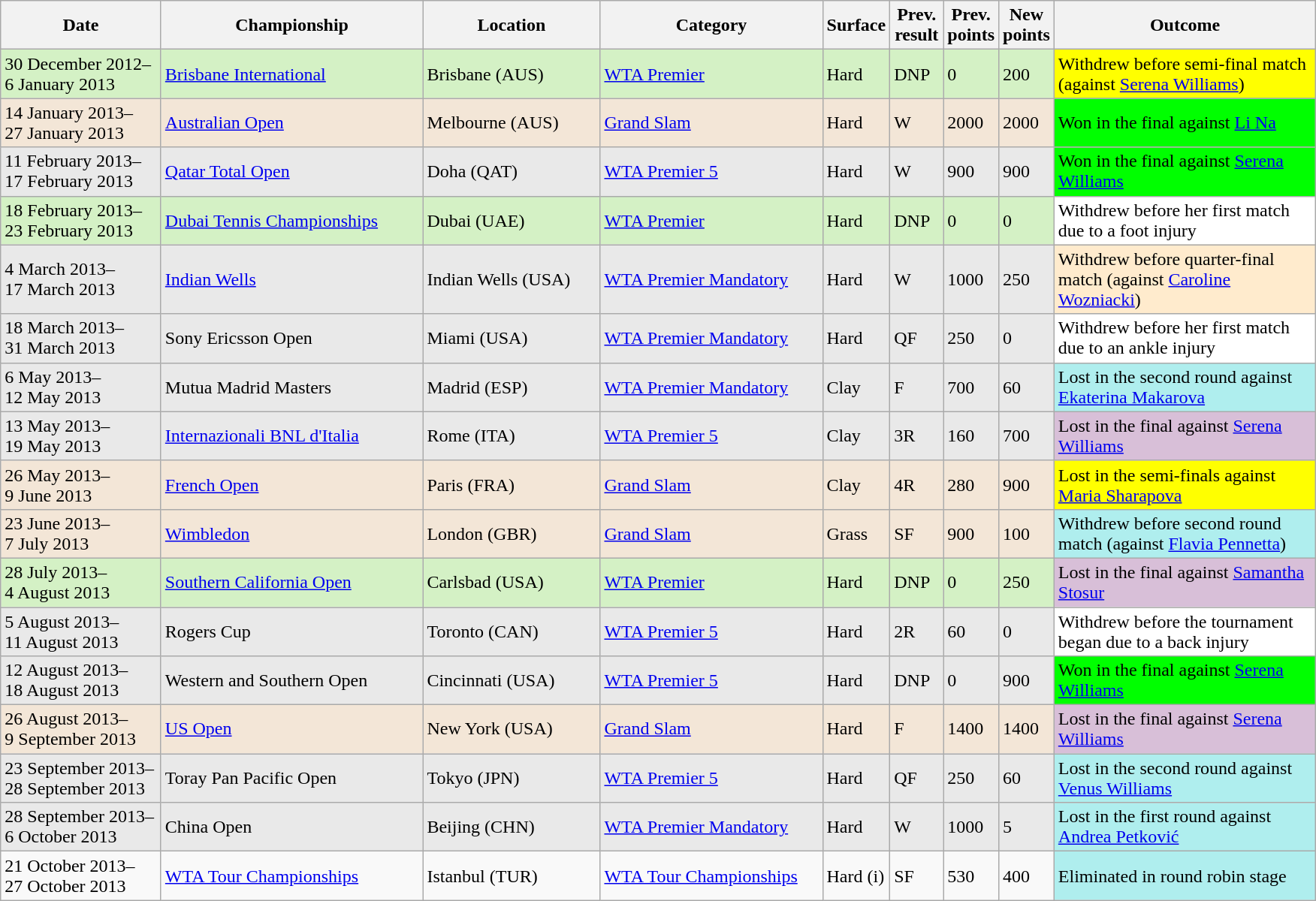<table class="wikitable">
<tr>
<th width=135>Date</th>
<th width=225>Championship</th>
<th width=150>Location</th>
<th width=190>Category</th>
<th width=50>Surface</th>
<th width=40>Prev. result</th>
<th width=40>Prev. points</th>
<th width=40>New points</th>
<th width=225>Outcome</th>
</tr>
<tr style="background:#d4f1c5;">
<td>30 December 2012–<br>6 January 2013</td>
<td><a href='#'>Brisbane International</a></td>
<td>Brisbane (AUS)</td>
<td><a href='#'>WTA Premier</a></td>
<td>Hard</td>
<td>DNP</td>
<td>0</td>
<td>200</td>
<td style="background:yellow;">Withdrew before semi-final match (against <a href='#'>Serena Williams</a>)</td>
</tr>
<tr style="background:#f3e6d7;">
<td>14 January 2013–<br>27 January 2013</td>
<td><a href='#'>Australian Open</a></td>
<td>Melbourne (AUS)</td>
<td><a href='#'>Grand Slam</a></td>
<td>Hard</td>
<td>W</td>
<td>2000</td>
<td>2000</td>
<td style="background:lime;">Won in the final against <a href='#'>Li Na</a></td>
</tr>
<tr style="background:#e9e9e9;">
<td>11 February 2013–<br>17 February 2013</td>
<td><a href='#'>Qatar Total Open</a></td>
<td>Doha (QAT)</td>
<td><a href='#'>WTA Premier 5</a></td>
<td>Hard</td>
<td>W</td>
<td>900</td>
<td>900</td>
<td style="background:lime;">Won in the final against <a href='#'>Serena Williams</a></td>
</tr>
<tr style="background:#d4f1c5;">
<td>18 February 2013–<br>23 February 2013</td>
<td><a href='#'>Dubai Tennis Championships</a></td>
<td>Dubai (UAE)</td>
<td><a href='#'>WTA Premier</a></td>
<td>Hard</td>
<td>DNP</td>
<td>0</td>
<td>0</td>
<td style="background:#ffffff;">Withdrew before her first match due to a foot injury</td>
</tr>
<tr style="background:#e9e9e9;">
<td>4 March 2013–<br>17 March 2013</td>
<td><a href='#'>Indian Wells</a></td>
<td>Indian Wells (USA)</td>
<td><a href='#'>WTA Premier Mandatory</a></td>
<td>Hard</td>
<td>W</td>
<td>1000</td>
<td>250</td>
<td style="background:#ffebcd;">Withdrew before quarter-final match (against <a href='#'>Caroline Wozniacki</a>)</td>
</tr>
<tr style="background:#e9e9e9;">
<td>18 March 2013–<br>31 March 2013</td>
<td>Sony Ericsson Open</td>
<td>Miami (USA)</td>
<td><a href='#'>WTA Premier Mandatory</a></td>
<td>Hard</td>
<td>QF</td>
<td>250</td>
<td>0</td>
<td style="background:#ffffff;">Withdrew before her first match due to an ankle injury</td>
</tr>
<tr style="background:#e9e9e9;">
<td>6 May 2013–<br>12 May 2013</td>
<td>Mutua Madrid Masters</td>
<td>Madrid (ESP)</td>
<td><a href='#'>WTA Premier Mandatory</a></td>
<td>Clay</td>
<td>F</td>
<td>700</td>
<td>60</td>
<td style="background:#afeeee;">Lost in the second round against <a href='#'>Ekaterina Makarova</a></td>
</tr>
<tr style="background:#e9e9e9;">
<td>13 May 2013–<br>19 May 2013</td>
<td><a href='#'>Internazionali BNL d'Italia</a></td>
<td>Rome (ITA)</td>
<td><a href='#'>WTA Premier 5</a></td>
<td>Clay</td>
<td>3R</td>
<td>160</td>
<td>700</td>
<td style="background:thistle;">Lost in the final against <a href='#'>Serena Williams</a></td>
</tr>
<tr style="background:#f3e6d7;">
<td>26 May 2013–<br>9 June 2013</td>
<td><a href='#'>French Open</a></td>
<td>Paris (FRA)</td>
<td><a href='#'>Grand Slam</a></td>
<td>Clay</td>
<td>4R</td>
<td>280</td>
<td>900</td>
<td style="background:yellow;">Lost in the semi-finals against <a href='#'>Maria Sharapova</a></td>
</tr>
<tr style="background:#f3e6d7;">
<td>23 June 2013–<br>7 July 2013</td>
<td><a href='#'>Wimbledon</a></td>
<td>London (GBR)</td>
<td><a href='#'>Grand Slam</a></td>
<td>Grass</td>
<td>SF</td>
<td>900</td>
<td>100</td>
<td style="background:#afeeee;">Withdrew before second round match (against <a href='#'>Flavia Pennetta</a>)</td>
</tr>
<tr style="background:#d4f1c5;">
<td>28 July 2013–<br>4 August 2013</td>
<td><a href='#'>Southern California Open</a></td>
<td>Carlsbad (USA)</td>
<td><a href='#'>WTA Premier</a></td>
<td>Hard</td>
<td>DNP</td>
<td>0</td>
<td>250</td>
<td style="background:thistle;">Lost in the final against <a href='#'>Samantha Stosur</a></td>
</tr>
<tr style="background:#e9e9e9;">
<td>5 August 2013–<br>11 August 2013</td>
<td>Rogers Cup</td>
<td>Toronto (CAN)</td>
<td><a href='#'>WTA Premier 5</a></td>
<td>Hard</td>
<td>2R</td>
<td>60</td>
<td>0</td>
<td style="background:#ffffff;">Withdrew before the tournament began due to a back injury</td>
</tr>
<tr style="background:#e9e9e9;">
<td>12 August 2013–<br>18 August 2013</td>
<td>Western and Southern Open</td>
<td>Cincinnati (USA)</td>
<td><a href='#'>WTA Premier 5</a></td>
<td>Hard</td>
<td>DNP</td>
<td>0</td>
<td>900</td>
<td style="background:lime;">Won in the final against <a href='#'>Serena Williams</a></td>
</tr>
<tr style="background:#f3e6d7;">
<td>26 August 2013–<br>9 September 2013</td>
<td><a href='#'>US Open</a></td>
<td>New York (USA)</td>
<td><a href='#'>Grand Slam</a></td>
<td>Hard</td>
<td>F</td>
<td>1400</td>
<td>1400</td>
<td style="background:thistle;">Lost in the final against <a href='#'>Serena Williams</a></td>
</tr>
<tr style="background:#e9e9e9;">
<td>23 September 2013–<br>28 September 2013</td>
<td>Toray Pan Pacific Open</td>
<td>Tokyo (JPN)</td>
<td><a href='#'>WTA Premier 5</a></td>
<td>Hard</td>
<td>QF</td>
<td>250</td>
<td>60</td>
<td style="background:#afeeee;">Lost in the second round against <a href='#'>Venus Williams</a></td>
</tr>
<tr style="background:#e9e9e9;">
<td>28 September 2013–<br>6 October 2013</td>
<td>China Open</td>
<td>Beijing (CHN)</td>
<td><a href='#'>WTA Premier Mandatory</a></td>
<td>Hard</td>
<td>W</td>
<td>1000</td>
<td>5</td>
<td style="background:#afeeee;">Lost in the first round against <a href='#'>Andrea Petković</a></td>
</tr>
<tr style="background:#fffcc;">
<td>21 October 2013–<br>27 October 2013</td>
<td><a href='#'>WTA Tour Championships</a></td>
<td>Istanbul (TUR)</td>
<td><a href='#'>WTA Tour Championships</a></td>
<td>Hard (i)</td>
<td>SF</td>
<td>530</td>
<td>400</td>
<td style="background:#afeeee;">Eliminated in round robin stage</td>
</tr>
</table>
